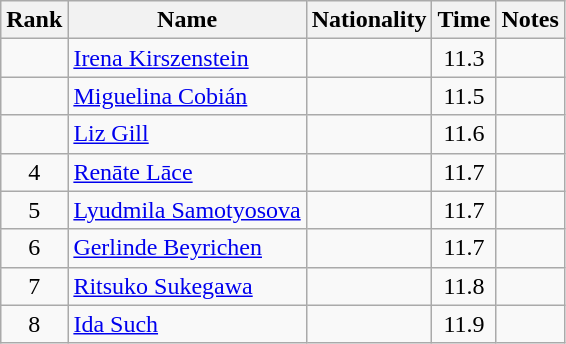<table class="wikitable sortable" style="text-align:center">
<tr>
<th>Rank</th>
<th>Name</th>
<th>Nationality</th>
<th>Time</th>
<th>Notes</th>
</tr>
<tr>
<td></td>
<td align=left><a href='#'>Irena Kirszenstein</a></td>
<td align=left></td>
<td>11.3</td>
<td></td>
</tr>
<tr>
<td></td>
<td align=left><a href='#'>Miguelina Cobián</a></td>
<td align=left></td>
<td>11.5</td>
<td></td>
</tr>
<tr>
<td></td>
<td align=left><a href='#'>Liz Gill</a></td>
<td align=left></td>
<td>11.6</td>
<td></td>
</tr>
<tr>
<td>4</td>
<td align=left><a href='#'>Renāte Lāce</a></td>
<td align=left></td>
<td>11.7</td>
<td></td>
</tr>
<tr>
<td>5</td>
<td align=left><a href='#'>Lyudmila Samotyosova</a></td>
<td align=left></td>
<td>11.7</td>
<td></td>
</tr>
<tr>
<td>6</td>
<td align=left><a href='#'>Gerlinde Beyrichen</a></td>
<td align=left></td>
<td>11.7</td>
<td></td>
</tr>
<tr>
<td>7</td>
<td align=left><a href='#'>Ritsuko Sukegawa</a></td>
<td align=left></td>
<td>11.8</td>
<td></td>
</tr>
<tr>
<td>8</td>
<td align=left><a href='#'>Ida Such</a></td>
<td align=left></td>
<td>11.9</td>
<td></td>
</tr>
</table>
